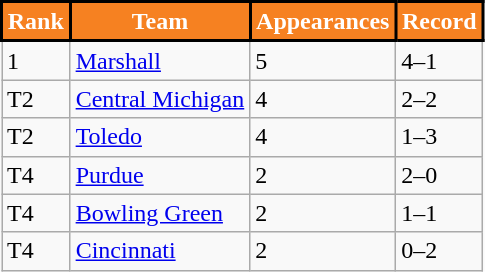<table class = "wikitable">
<tr>
<th style="background:#F68121; color:#FFFFFF; border: 2px solid #000000;">Rank</th>
<th style="background:#F68121; color:#FFFFFF; border: 2px solid #000000;">Team</th>
<th style="background:#F68121; color:#FFFFFF; border: 2px solid #000000;">Appearances</th>
<th style="background:#F68121; color:#FFFFFF; border: 2px solid #000000;">Record</th>
</tr>
<tr>
<td>1</td>
<td><a href='#'>Marshall</a></td>
<td>5</td>
<td>4–1</td>
</tr>
<tr>
<td>T2</td>
<td><a href='#'>Central Michigan</a></td>
<td>4</td>
<td>2–2</td>
</tr>
<tr>
<td>T2</td>
<td><a href='#'>Toledo</a></td>
<td>4</td>
<td>1–3</td>
</tr>
<tr>
<td>T4</td>
<td><a href='#'>Purdue</a></td>
<td>2</td>
<td>2–0</td>
</tr>
<tr>
<td>T4</td>
<td><a href='#'>Bowling Green</a></td>
<td>2</td>
<td>1–1</td>
</tr>
<tr>
<td>T4</td>
<td><a href='#'>Cincinnati</a></td>
<td>2</td>
<td>0–2</td>
</tr>
</table>
